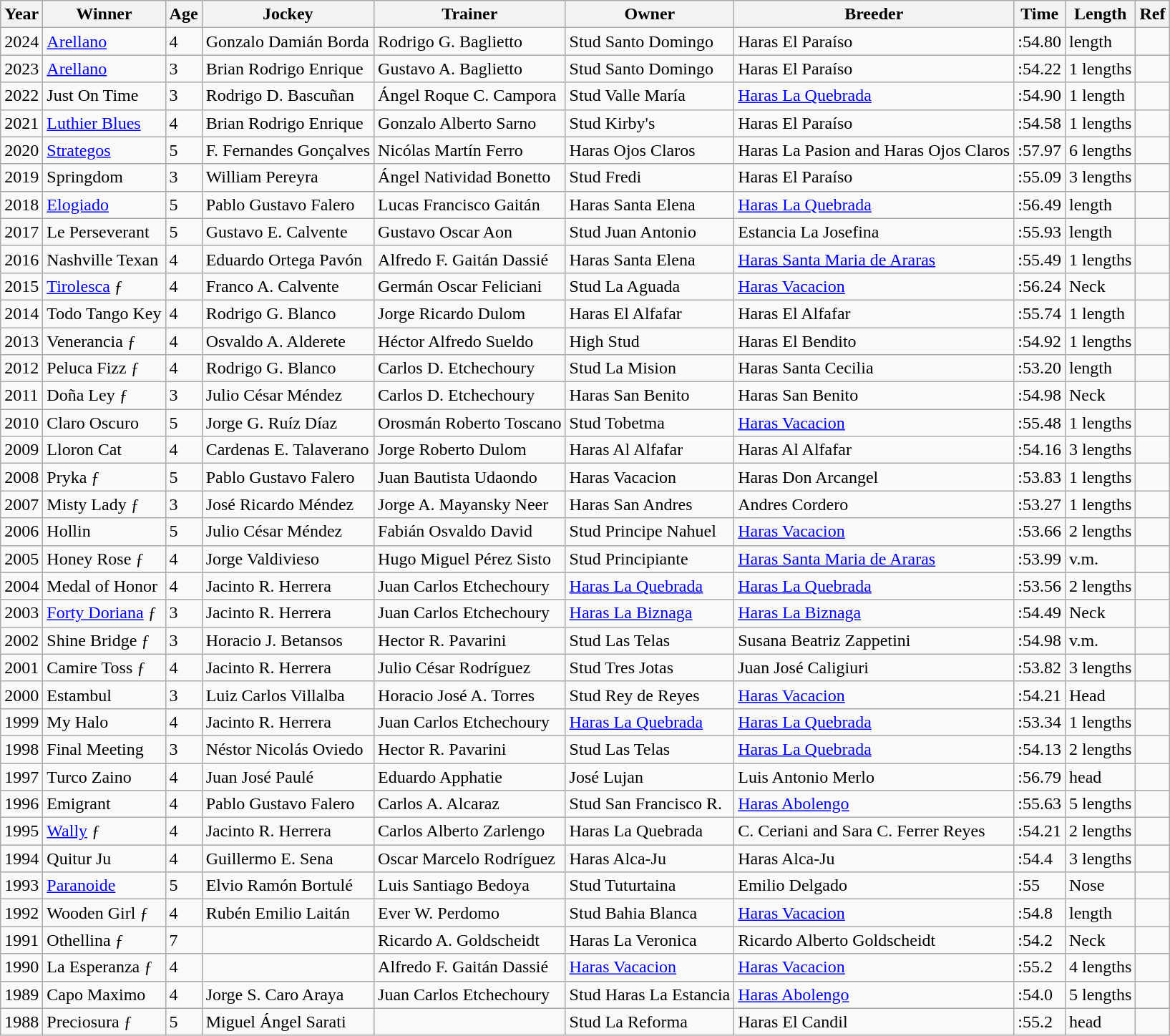<table class="wikitable">
<tr>
<th>Year</th>
<th>Winner</th>
<th>Age</th>
<th>Jockey</th>
<th>Trainer</th>
<th>Owner</th>
<th>Breeder</th>
<th>Time</th>
<th>Length</th>
<th>Ref</th>
</tr>
<tr>
<td>2024</td>
<td><a href='#'>Arellano</a></td>
<td>4</td>
<td>Gonzalo Damián Borda</td>
<td>Rodrigo G. Baglietto</td>
<td>Stud Santo Domingo</td>
<td>Haras El Paraíso</td>
<td>:54.80</td>
<td> length</td>
<td></td>
</tr>
<tr>
<td>2023</td>
<td><a href='#'>Arellano</a></td>
<td>3</td>
<td>Brian Rodrigo Enrique</td>
<td>Gustavo A. Baglietto</td>
<td>Stud Santo Domingo</td>
<td>Haras El Paraíso</td>
<td>:54.22</td>
<td>1 lengths</td>
<td></td>
</tr>
<tr>
<td>2022</td>
<td>Just On Time</td>
<td>3</td>
<td>Rodrigo D. Bascuñan</td>
<td>Ángel Roque C. Campora</td>
<td>Stud Valle María</td>
<td><a href='#'>Haras La Quebrada</a></td>
<td>:54.90</td>
<td>1 length</td>
<td></td>
</tr>
<tr>
<td>2021</td>
<td><a href='#'>Luthier Blues</a></td>
<td>4</td>
<td>Brian Rodrigo Enrique</td>
<td>Gonzalo Alberto Sarno</td>
<td>Stud Kirby's</td>
<td>Haras El Paraíso</td>
<td>:54.58</td>
<td>1 lengths</td>
<td></td>
</tr>
<tr>
<td>2020</td>
<td><a href='#'>Strategos</a></td>
<td>5</td>
<td>F. Fernandes Gonçalves</td>
<td>Nicólas Martín Ferro</td>
<td>Haras Ojos Claros</td>
<td>Haras La Pasion and Haras Ojos Claros</td>
<td>:57.97</td>
<td>6 lengths</td>
<td></td>
</tr>
<tr>
<td>2019</td>
<td>Springdom</td>
<td>3</td>
<td>William Pereyra</td>
<td>Ángel Natividad Bonetto</td>
<td>Stud Fredi</td>
<td>Haras El Paraíso</td>
<td>:55.09</td>
<td>3 lengths</td>
<td></td>
</tr>
<tr>
<td>2018</td>
<td><a href='#'>Elogiado</a></td>
<td>5</td>
<td>Pablo Gustavo Falero</td>
<td>Lucas Francisco Gaitán</td>
<td>Haras Santa Elena</td>
<td><a href='#'>Haras La Quebrada</a></td>
<td>:56.49</td>
<td> length</td>
<td></td>
</tr>
<tr>
<td>2017</td>
<td>Le Perseverant</td>
<td>5</td>
<td>Gustavo E. Calvente</td>
<td>Gustavo Oscar Aon</td>
<td>Stud Juan Antonio</td>
<td>Estancia La Josefina</td>
<td>:55.93</td>
<td> length</td>
<td></td>
</tr>
<tr>
<td>2016</td>
<td>Nashville Texan</td>
<td>4</td>
<td>Eduardo Ortega Pavón</td>
<td>Alfredo F. Gaitán Dassié</td>
<td>Haras Santa Elena</td>
<td><a href='#'>Haras Santa Maria de Araras</a></td>
<td>:55.49</td>
<td>1 lengths</td>
<td></td>
</tr>
<tr>
<td>2015</td>
<td><a href='#'>Tirolesca</a> ƒ</td>
<td>4</td>
<td>Franco A. Calvente</td>
<td>Germán Oscar Feliciani</td>
<td>Stud La Aguada</td>
<td><a href='#'>Haras Vacacion</a></td>
<td>:56.24</td>
<td>Neck</td>
<td></td>
</tr>
<tr>
<td>2014</td>
<td>Todo Tango Key</td>
<td>4</td>
<td>Rodrigo G. Blanco</td>
<td>Jorge Ricardo Dulom</td>
<td>Haras El Alfafar</td>
<td>Haras El Alfafar</td>
<td>:55.74</td>
<td>1 length</td>
<td></td>
</tr>
<tr>
<td>2013</td>
<td>Venerancia ƒ</td>
<td>4</td>
<td>Osvaldo A. Alderete</td>
<td>Héctor Alfredo Sueldo</td>
<td>High Stud</td>
<td>Haras El Bendito</td>
<td>:54.92</td>
<td>1 lengths</td>
<td></td>
</tr>
<tr>
<td>2012</td>
<td>Peluca Fizz ƒ</td>
<td>4</td>
<td>Rodrigo G. Blanco</td>
<td>Carlos D. Etchechoury</td>
<td>Stud La Mision</td>
<td>Haras Santa Cecilia</td>
<td>:53.20</td>
<td> length</td>
<td></td>
</tr>
<tr>
<td>2011</td>
<td>Doña Ley ƒ</td>
<td>3</td>
<td>Julio César Méndez</td>
<td>Carlos D. Etchechoury</td>
<td>Haras San Benito</td>
<td>Haras San Benito</td>
<td>:54.98</td>
<td>Neck</td>
<td></td>
</tr>
<tr>
<td>2010</td>
<td>Claro Oscuro</td>
<td>5</td>
<td>Jorge G. Ruíz Díaz</td>
<td>Orosmán Roberto Toscano</td>
<td>Stud Tobetma</td>
<td><a href='#'>Haras Vacacion</a></td>
<td>:55.48</td>
<td>1 lengths</td>
<td></td>
</tr>
<tr>
<td>2009</td>
<td>Lloron Cat</td>
<td>4</td>
<td>Cardenas E. Talaverano</td>
<td>Jorge Roberto Dulom</td>
<td>Haras Al Alfafar</td>
<td>Haras Al Alfafar</td>
<td>:54.16</td>
<td>3 lengths</td>
<td></td>
</tr>
<tr>
<td>2008</td>
<td>Pryka ƒ</td>
<td>5</td>
<td>Pablo Gustavo Falero</td>
<td>Juan Bautista Udaondo</td>
<td>Haras Vacacion</td>
<td>Haras Don Arcangel</td>
<td>:53.83</td>
<td>1 lengths</td>
<td></td>
</tr>
<tr>
<td>2007</td>
<td>Misty Lady ƒ</td>
<td>3</td>
<td>José Ricardo Méndez</td>
<td>Jorge A. Mayansky Neer</td>
<td>Haras San Andres</td>
<td>Andres Cordero</td>
<td>:53.27</td>
<td>1 lengths</td>
<td></td>
</tr>
<tr>
<td>2006</td>
<td>Hollin</td>
<td>5</td>
<td>Julio César Méndez</td>
<td>Fabián Osvaldo David</td>
<td>Stud Principe Nahuel</td>
<td><a href='#'>Haras Vacacion</a></td>
<td>:53.66</td>
<td>2 lengths</td>
<td></td>
</tr>
<tr>
<td>2005</td>
<td>Honey Rose ƒ</td>
<td>4</td>
<td>Jorge Valdivieso</td>
<td>Hugo Miguel Pérez Sisto</td>
<td>Stud Principiante</td>
<td><a href='#'>Haras Santa Maria de Araras</a></td>
<td>:53.99</td>
<td>v.m.</td>
<td></td>
</tr>
<tr>
<td>2004</td>
<td>Medal of Honor</td>
<td>4</td>
<td>Jacinto R. Herrera</td>
<td>Juan Carlos Etchechoury</td>
<td><a href='#'>Haras La Quebrada</a></td>
<td><a href='#'>Haras La Quebrada</a></td>
<td>:53.56</td>
<td>2 lengths</td>
<td></td>
</tr>
<tr>
<td>2003</td>
<td><a href='#'>Forty Doriana</a> ƒ</td>
<td>3</td>
<td>Jacinto R. Herrera</td>
<td>Juan Carlos Etchechoury</td>
<td><a href='#'>Haras La Biznaga</a></td>
<td><a href='#'>Haras La Biznaga</a></td>
<td>:54.49</td>
<td>Neck</td>
<td></td>
</tr>
<tr>
<td>2002</td>
<td>Shine Bridge ƒ</td>
<td>3</td>
<td>Horacio J. Betansos</td>
<td>Hector R. Pavarini</td>
<td>Stud Las Telas</td>
<td>Susana Beatriz Zappetini</td>
<td>:54.98</td>
<td>v.m.</td>
<td></td>
</tr>
<tr>
<td>2001</td>
<td>Camire Toss ƒ</td>
<td>4</td>
<td>Jacinto R. Herrera</td>
<td>Julio César Rodríguez</td>
<td>Stud Tres Jotas</td>
<td>Juan José Caligiuri</td>
<td>:53.82</td>
<td>3 lengths</td>
<td></td>
</tr>
<tr>
<td>2000</td>
<td>Estambul</td>
<td>3</td>
<td>Luiz Carlos Villalba</td>
<td>Horacio José A. Torres</td>
<td>Stud Rey de Reyes</td>
<td><a href='#'>Haras Vacacion</a></td>
<td>:54.21</td>
<td>Head</td>
<td></td>
</tr>
<tr>
<td>1999</td>
<td>My Halo</td>
<td>4</td>
<td>Jacinto R. Herrera</td>
<td>Juan Carlos Etchechoury</td>
<td><a href='#'>Haras La Quebrada</a></td>
<td><a href='#'>Haras La Quebrada</a></td>
<td>:53.34</td>
<td>1 lengths</td>
<td></td>
</tr>
<tr>
<td>1998</td>
<td>Final Meeting</td>
<td>3</td>
<td>Néstor Nicolás Oviedo</td>
<td>Hector R. Pavarini</td>
<td>Stud Las Telas</td>
<td><a href='#'>Haras La Quebrada</a></td>
<td>:54.13</td>
<td>2 lengths</td>
<td></td>
</tr>
<tr>
<td>1997</td>
<td>Turco Zaino</td>
<td>4</td>
<td>Juan José Paulé</td>
<td>Eduardo Apphatie</td>
<td>José Lujan</td>
<td>Luis Antonio Merlo</td>
<td>:56.79</td>
<td> head</td>
<td></td>
</tr>
<tr>
<td>1996</td>
<td>Emigrant</td>
<td>4</td>
<td>Pablo Gustavo Falero</td>
<td>Carlos A. Alcaraz</td>
<td>Stud San Francisco R.</td>
<td><a href='#'>Haras Abolengo</a></td>
<td>:55.63</td>
<td>5 lengths</td>
<td></td>
</tr>
<tr>
<td>1995</td>
<td><a href='#'>Wally</a> ƒ</td>
<td>4</td>
<td>Jacinto R. Herrera</td>
<td>Carlos Alberto Zarlengo</td>
<td>Haras La Quebrada</td>
<td>C. Ceriani and Sara C. Ferrer Reyes</td>
<td>:54.21</td>
<td>2 lengths</td>
<td></td>
</tr>
<tr>
<td>1994</td>
<td>Quitur Ju</td>
<td>4</td>
<td>Guillermo E. Sena</td>
<td>Oscar Marcelo Rodríguez</td>
<td>Haras Alca-Ju</td>
<td>Haras Alca-Ju</td>
<td>:54.4</td>
<td>3 lengths</td>
<td></td>
</tr>
<tr>
<td>1993</td>
<td><a href='#'>Paranoide</a></td>
<td>5</td>
<td>Elvio Ramón Bortulé</td>
<td>Luis Santiago Bedoya</td>
<td>Stud Tuturtaina</td>
<td>Emilio Delgado</td>
<td>:55</td>
<td>Nose</td>
<td></td>
</tr>
<tr>
<td>1992</td>
<td>Wooden Girl ƒ</td>
<td>4</td>
<td>Rubén Emilio Laitán</td>
<td>Ever W. Perdomo</td>
<td>Stud Bahia Blanca</td>
<td><a href='#'>Haras Vacacion</a></td>
<td>:54.8</td>
<td> length</td>
<td></td>
</tr>
<tr>
<td>1991</td>
<td>Othellina ƒ</td>
<td>7</td>
<td></td>
<td>Ricardo A. Goldscheidt</td>
<td>Haras La Veronica</td>
<td>Ricardo Alberto Goldscheidt</td>
<td>:54.2</td>
<td>Neck</td>
<td></td>
</tr>
<tr>
<td>1990</td>
<td>La Esperanza ƒ</td>
<td>4</td>
<td></td>
<td>Alfredo F. Gaitán Dassié</td>
<td><a href='#'>Haras Vacacion</a></td>
<td><a href='#'>Haras Vacacion</a></td>
<td>:55.2</td>
<td>4 lengths</td>
<td></td>
</tr>
<tr>
<td>1989</td>
<td>Capo Maximo</td>
<td>4</td>
<td>Jorge S. Caro Araya</td>
<td>Juan Carlos Etchechoury</td>
<td>Stud Haras La Estancia</td>
<td><a href='#'>Haras Abolengo</a></td>
<td>:54.0</td>
<td>5 lengths</td>
<td></td>
</tr>
<tr>
<td>1988</td>
<td>Preciosura ƒ</td>
<td>5</td>
<td>Miguel Ángel Sarati</td>
<td></td>
<td>Stud La Reforma</td>
<td>Haras El Candil</td>
<td>:55.2</td>
<td> head</td>
<td></td>
</tr>
</table>
